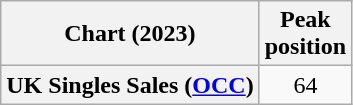<table class="wikitable sortable plainrowheaders" style="text-align:center">
<tr>
<th scope="col">Chart (2023)</th>
<th scope="col">Peak<br>position</th>
</tr>
<tr>
<th scope="row">UK Singles Sales (<a href='#'>OCC</a>)</th>
<td>64</td>
</tr>
</table>
